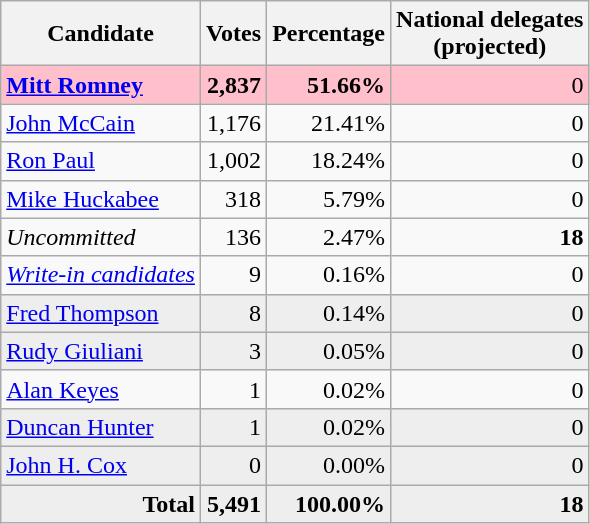<table class="wikitable" style="text-align:right;">
<tr>
<th>Candidate</th>
<th>Votes</th>
<th>Percentage</th>
<th>National delegates<br>(projected)</th>
</tr>
<tr style="background:pink;">
<td style="text-align:left;"><strong><a href='#'>Mitt Romney</a></strong></td>
<td><strong>2,837</strong></td>
<td><strong>51.66%</strong></td>
<td>0</td>
</tr>
<tr>
<td style="text-align:left;"><a href='#'>John McCain</a></td>
<td>1,176</td>
<td>21.41%</td>
<td>0</td>
</tr>
<tr>
<td style="text-align:left;"><a href='#'>Ron Paul</a></td>
<td>1,002</td>
<td>18.24%</td>
<td>0</td>
</tr>
<tr>
<td style="text-align:left;"><a href='#'>Mike Huckabee</a></td>
<td>318</td>
<td>5.79%</td>
<td>0</td>
</tr>
<tr>
<td style="text-align:left;"><em>Uncommitted</em></td>
<td>136</td>
<td>2.47%</td>
<td><strong>18</strong></td>
</tr>
<tr>
<td style="text-align:left;"><em><a href='#'>Write-in candidates</a></em></td>
<td>9</td>
<td>0.16%</td>
<td>0</td>
</tr>
<tr style="background:#eee;">
<td style="text-align:left;"><a href='#'>Fred Thompson</a></td>
<td>8</td>
<td>0.14%</td>
<td>0</td>
</tr>
<tr style="background:#eee;">
<td style="text-align:left;"><a href='#'>Rudy Giuliani</a></td>
<td>3</td>
<td>0.05%</td>
<td>0</td>
</tr>
<tr>
<td style="text-align:left;"><a href='#'>Alan Keyes</a></td>
<td>1</td>
<td>0.02%</td>
<td>0</td>
</tr>
<tr style="background:#eee;">
<td style="text-align:left;"><a href='#'>Duncan Hunter</a></td>
<td>1</td>
<td>0.02%</td>
<td>0</td>
</tr>
<tr style="background:#eee;">
<td style="text-align:left;"><a href='#'>John H. Cox</a></td>
<td>0</td>
<td>0.00%</td>
<td>0</td>
</tr>
<tr style="background:#eee;">
<td><strong>Total</strong></td>
<td><strong>5,491</strong></td>
<td><strong>100.00%</strong></td>
<td><strong>18</strong></td>
</tr>
</table>
